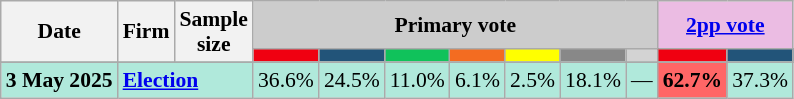<table class="nowrap wikitable tpl-blanktable" style=text-align:center;font-size:90%>
<tr>
<th rowspan=2>Date</th>
<th rowspan=2>Firm</th>
<th rowspan=2>Sample<br>size</th>
<th colspan=7 class=unsortable style=background:#ccc>Primary vote</th>
<th colspan=2 class=unsortable style=background:#ebbce3><a href='#'>2pp vote</a></th>
</tr>
<tr>
<th class="unsortable" style="background:#F00011"></th>
<th class="unsortable" style=background:#225479></th>
<th class=unsortable style=background:#10C25B></th>
<th class=unsortable style=background:#f36c21></th>
<th class=unsortable style=background:yellow></th>
<th class=unsortable style=background:#888888></th>
<th class=unsortable style=background:lightgray></th>
<th class="unsortable" style="background:#F00011"></th>
<th class="unsortable" style=background:#225479></th>
</tr>
<tr>
</tr>
<tr style=background:#b0e9db>
<td style=text-align:right data-sort-value=3-May-2025><strong>3 May 2025</strong></td>
<td colspan=2 style=text-align:left><strong><a href='#'>Election</a></strong></td>
<td>36.6%</td>
<td>24.5%</td>
<td>11.0%</td>
<td>6.1%</td>
<td>2.5%</td>
<td>18.1%</td>
<td>—</td>
<td style=background:#f66><strong>62.7%</strong></td>
<td>37.3%</td>
</tr>
</table>
